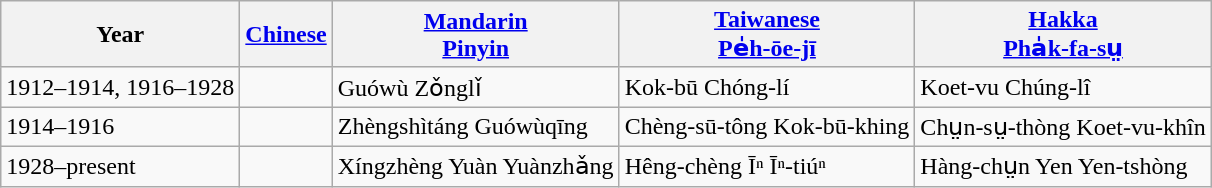<table class=wikitable>
<tr>
<th>Year</th>
<th><a href='#'>Chinese</a></th>
<th><a href='#'>Mandarin</a><br><a href='#'>Pinyin</a></th>
<th><a href='#'>Taiwanese</a><br><a href='#'>Pe̍h-ōe-jī</a></th>
<th><a href='#'>Hakka</a><br><a href='#'>Pha̍k-fa-sṳ</a></th>
</tr>
<tr>
<td>1912–1914, 1916–1928</td>
<td align=center></td>
<td>Guówù Zǒnglǐ</td>
<td>Kok-bū Chóng-lí</td>
<td>Koet-vu Chúng-lî</td>
</tr>
<tr>
<td>1914–1916</td>
<td align=center></td>
<td>Zhèngshìtáng Guówùqīng</td>
<td>Chèng-sū-tông Kok-bū-khing</td>
<td>Chṳn-sṳ-thòng Koet-vu-khîn</td>
</tr>
<tr>
<td>1928–present</td>
<td align=center></td>
<td>Xíngzhèng Yuàn Yuànzhǎng</td>
<td>Hêng-chèng Īⁿ Īⁿ-tiúⁿ</td>
<td>Hàng-chṳn Yen Yen-tshòng</td>
</tr>
</table>
